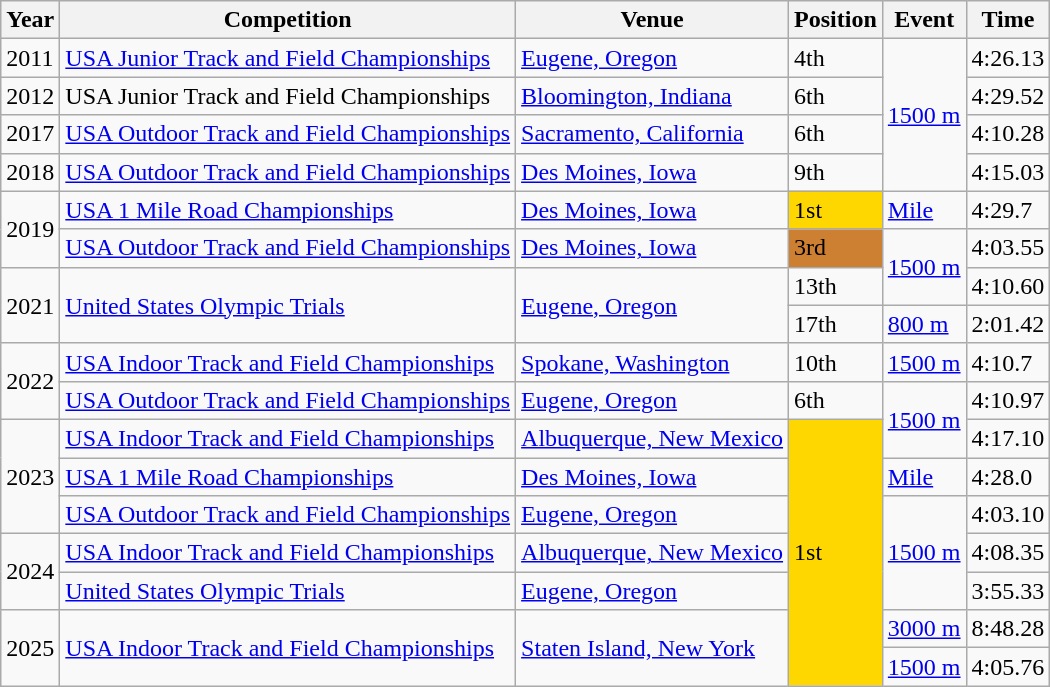<table class="wikitable">
<tr>
<th>Year</th>
<th>Competition</th>
<th>Venue</th>
<th>Position</th>
<th>Event</th>
<th>Time</th>
</tr>
<tr>
<td>2011</td>
<td><a href='#'>USA Junior Track and Field Championships</a></td>
<td><a href='#'>Eugene, Oregon</a></td>
<td>4th</td>
<td rowspan="4"><a href='#'>1500 m</a></td>
<td>4:26.13</td>
</tr>
<tr>
<td>2012</td>
<td>USA Junior Track and Field Championships</td>
<td><a href='#'>Bloomington, Indiana</a></td>
<td>6th</td>
<td>4:29.52</td>
</tr>
<tr>
<td>2017</td>
<td><a href='#'>USA Outdoor Track and Field Championships</a></td>
<td><a href='#'>Sacramento, California</a></td>
<td>6th</td>
<td>4:10.28</td>
</tr>
<tr>
<td>2018</td>
<td><a href='#'>USA Outdoor Track and Field Championships</a></td>
<td><a href='#'>Des Moines, Iowa</a></td>
<td>9th</td>
<td>4:15.03</td>
</tr>
<tr>
<td rowspan="2">2019</td>
<td><a href='#'>USA 1 Mile Road Championships</a></td>
<td><a href='#'>Des Moines, Iowa</a></td>
<td bgcolor=gold>1st</td>
<td><a href='#'>Mile</a></td>
<td>4:29.7</td>
</tr>
<tr>
<td><a href='#'>USA Outdoor Track and Field Championships</a></td>
<td><a href='#'>Des Moines, Iowa</a></td>
<td bgcolor="#CD7F32">3rd</td>
<td rowspan="2"><a href='#'>1500 m</a></td>
<td>4:03.55</td>
</tr>
<tr>
<td rowspan="2">2021</td>
<td rowspan="2"><a href='#'>United States Olympic Trials</a></td>
<td rowspan="2"><a href='#'>Eugene, Oregon</a></td>
<td>13th</td>
<td>4:10.60</td>
</tr>
<tr>
<td>17th</td>
<td><a href='#'>800 m</a></td>
<td>2:01.42</td>
</tr>
<tr>
<td rowspan="2">2022</td>
<td><a href='#'>USA Indoor Track and Field Championships</a></td>
<td><a href='#'>Spokane, Washington</a></td>
<td>10th</td>
<td><a href='#'>1500 m</a></td>
<td>4:10.7</td>
</tr>
<tr>
<td><a href='#'>USA Outdoor Track and Field Championships</a></td>
<td><a href='#'>Eugene, Oregon</a></td>
<td>6th</td>
<td rowspan="2"><a href='#'>1500 m</a></td>
<td>4:10.97</td>
</tr>
<tr>
<td rowspan="3">2023</td>
<td><a href='#'>USA Indoor Track and Field Championships</a></td>
<td><a href='#'>Albuquerque, New Mexico</a></td>
<td rowspan="7" bgcolor="gold">1st</td>
<td>4:17.10</td>
</tr>
<tr>
<td><a href='#'>USA 1 Mile Road Championships</a></td>
<td><a href='#'>Des Moines, Iowa</a></td>
<td><a href='#'>Mile</a></td>
<td>4:28.0</td>
</tr>
<tr>
<td><a href='#'>USA Outdoor Track and Field Championships</a></td>
<td><a href='#'>Eugene, Oregon</a></td>
<td rowspan="3"><a href='#'>1500 m</a></td>
<td>4:03.10</td>
</tr>
<tr>
<td rowspan="2">2024</td>
<td><a href='#'>USA Indoor Track and Field Championships</a></td>
<td><a href='#'>Albuquerque, New Mexico</a></td>
<td>4:08.35</td>
</tr>
<tr>
<td><a href='#'> United States Olympic Trials</a></td>
<td><a href='#'>Eugene, Oregon</a></td>
<td>3:55.33</td>
</tr>
<tr>
<td rowspan="2">2025</td>
<td rowspan="2"><a href='#'>USA Indoor Track and Field Championships</a></td>
<td rowspan="2"><a href='#'>Staten Island, New York</a></td>
<td><a href='#'>3000 m</a></td>
<td>8:48.28</td>
</tr>
<tr>
<td><a href='#'>1500 m</a></td>
<td>4:05.76</td>
</tr>
</table>
